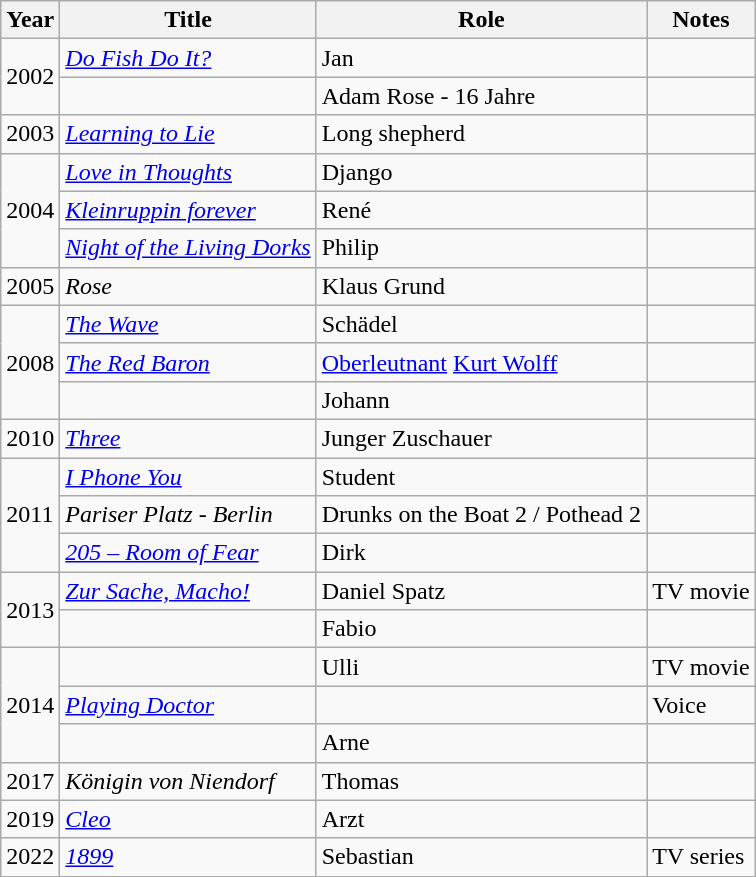<table class="wikitable sortable">
<tr>
<th>Year</th>
<th>Title</th>
<th>Role</th>
<th class="unsortable">Notes</th>
</tr>
<tr>
<td rowspan=2>2002</td>
<td><em><a href='#'>Do Fish Do It?</a></em></td>
<td>Jan</td>
<td></td>
</tr>
<tr>
<td><em></em></td>
<td>Adam Rose - 16 Jahre</td>
<td></td>
</tr>
<tr>
<td>2003</td>
<td><em><a href='#'>Learning to Lie</a></em></td>
<td>Long shepherd</td>
<td></td>
</tr>
<tr>
<td rowspan=3>2004</td>
<td><em><a href='#'>Love in Thoughts</a></em></td>
<td>Django</td>
<td></td>
</tr>
<tr>
<td><em><a href='#'>Kleinruppin forever</a></em></td>
<td>René</td>
<td></td>
</tr>
<tr>
<td><em><a href='#'>Night of the Living Dorks</a></em></td>
<td>Philip</td>
<td></td>
</tr>
<tr>
<td>2005</td>
<td><em>Rose</em></td>
<td>Klaus Grund</td>
<td></td>
</tr>
<tr>
<td rowspan=3>2008</td>
<td><em><a href='#'>The Wave</a></em></td>
<td>Schädel</td>
<td></td>
</tr>
<tr>
<td><em><a href='#'>The Red Baron</a></em></td>
<td><a href='#'>Oberleutnant</a> <a href='#'>Kurt Wolff</a></td>
<td></td>
</tr>
<tr>
<td><em></em></td>
<td>Johann</td>
<td></td>
</tr>
<tr>
<td>2010</td>
<td><em><a href='#'>Three</a></em></td>
<td>Junger Zuschauer</td>
<td></td>
</tr>
<tr>
<td rowspan=3>2011</td>
<td><em><a href='#'>I Phone You</a></em></td>
<td>Student</td>
<td></td>
</tr>
<tr>
<td><em>Pariser Platz - Berlin</em></td>
<td>Drunks on the Boat 2 / Pothead 2</td>
<td></td>
</tr>
<tr>
<td><em><a href='#'>205 – Room of Fear</a></em></td>
<td>Dirk</td>
<td></td>
</tr>
<tr>
<td rowspan=2>2013</td>
<td><em><a href='#'>Zur Sache, Macho!</a></em></td>
<td>Daniel Spatz</td>
<td>TV movie</td>
</tr>
<tr>
<td><em></em></td>
<td>Fabio</td>
<td></td>
</tr>
<tr>
<td rowspan=3>2014</td>
<td><em></em></td>
<td>Ulli</td>
<td>TV movie</td>
</tr>
<tr>
<td><em><a href='#'>Playing Doctor</a></em></td>
<td></td>
<td>Voice</td>
</tr>
<tr>
<td><em></em></td>
<td>Arne</td>
<td></td>
</tr>
<tr>
<td>2017</td>
<td><em>Königin von Niendorf</em></td>
<td>Thomas</td>
<td></td>
</tr>
<tr>
<td>2019</td>
<td><em><a href='#'>Cleo</a></em></td>
<td>Arzt</td>
<td></td>
</tr>
<tr>
<td>2022</td>
<td><em><a href='#'>1899</a></em></td>
<td>Sebastian</td>
<td>TV series</td>
</tr>
</table>
